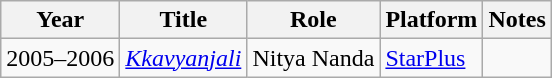<table class="wikitable sortable">
<tr>
<th>Year</th>
<th>Title</th>
<th>Role</th>
<th>Platform</th>
<th>Notes</th>
</tr>
<tr>
<td>2005–2006</td>
<td><em><a href='#'>Kkavyanjali</a></em></td>
<td>Nitya Nanda</td>
<td><a href='#'>StarPlus</a></td>
<td></td>
</tr>
</table>
